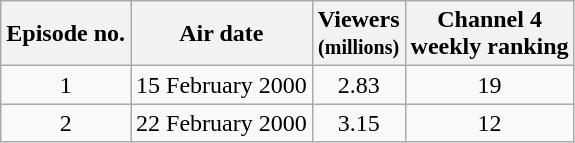<table class="wikitable" style="text-align:center;">
<tr>
<th>Episode no.</th>
<th>Air date</th>
<th>Viewers<br><small>(millions)</small></th>
<th>Channel 4<br>weekly ranking</th>
</tr>
<tr>
<td>1</td>
<td>15 February 2000</td>
<td>2.83</td>
<td>19</td>
</tr>
<tr>
<td>2</td>
<td>22 February 2000</td>
<td>3.15</td>
<td>12</td>
</tr>
</table>
